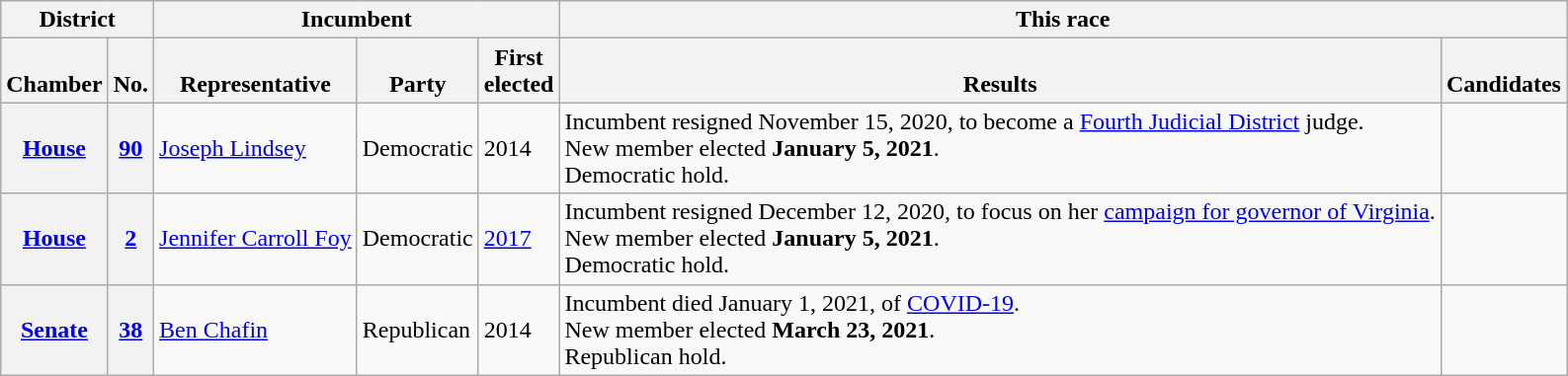<table class="wikitable sortable">
<tr valign=bottom>
<th colspan="2">District</th>
<th colspan="3">Incumbent</th>
<th colspan="2">This race</th>
</tr>
<tr valign=bottom>
<th>Chamber</th>
<th>No.</th>
<th>Representative</th>
<th>Party</th>
<th>First<br>elected</th>
<th>Results</th>
<th>Candidates</th>
</tr>
<tr>
<th><a href='#'>House</a></th>
<th><a href='#'>90</a></th>
<td><a href='#'>Joseph Lindsey</a></td>
<td>Democratic</td>
<td>2014<br></td>
<td>Incumbent resigned November 15, 2020, to become a <a href='#'>Fourth Judicial District</a> judge.<br>New member elected <strong>January 5, 2021</strong>.<br>Democratic hold.</td>
<td nowrap></td>
</tr>
<tr>
<th><a href='#'>House</a></th>
<th><a href='#'>2</a></th>
<td><a href='#'>Jennifer Carroll Foy</a></td>
<td>Democratic</td>
<td><a href='#'>2017</a></td>
<td>Incumbent resigned December 12, 2020, to focus on her <a href='#'>campaign for governor of Virginia</a>.<br>New member elected <strong>January 5, 2021</strong>.<br>Democratic hold.</td>
<td nowrap></td>
</tr>
<tr>
<th><a href='#'>Senate</a></th>
<th><a href='#'>38</a></th>
<td><a href='#'>Ben Chafin</a></td>
<td>Republican</td>
<td>2014<br></td>
<td>Incumbent died January 1, 2021, of <a href='#'>COVID-19</a>.<br>New member elected <strong>March 23, 2021</strong>.<br>Republican hold.</td>
<td nowrap></td>
</tr>
</table>
